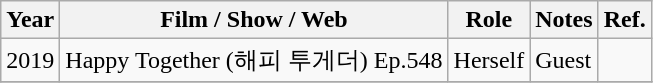<table class="wikitable">
<tr>
<th>Year</th>
<th>Film / Show / Web</th>
<th>Role</th>
<th>Notes</th>
<th>Ref.</th>
</tr>
<tr>
<td>2019</td>
<td>Happy Together (해피 투게더) Ep.548</td>
<td>Herself</td>
<td>Guest</td>
<td></td>
</tr>
<tr>
</tr>
</table>
